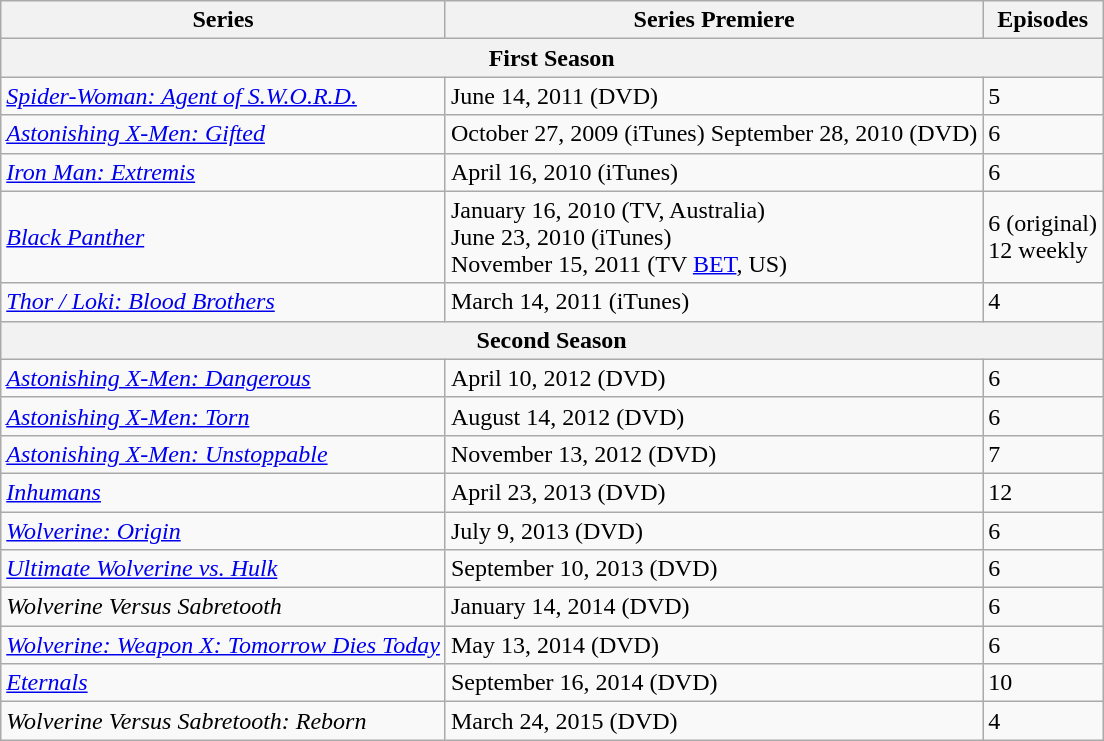<table class="wikitable">
<tr>
<th>Series</th>
<th>Series Premiere</th>
<th>Episodes</th>
</tr>
<tr>
<th colspan=3>First Season</th>
</tr>
<tr>
<td><em><a href='#'>Spider-Woman: Agent of S.W.O.R.D.</a></em></td>
<td>June 14, 2011 (DVD)</td>
<td>5</td>
</tr>
<tr>
<td><em><a href='#'>Astonishing X-Men: Gifted</a></em></td>
<td>October 27, 2009 (iTunes) September 28, 2010 (DVD)</td>
<td>6</td>
</tr>
<tr>
<td><em><a href='#'>Iron Man: Extremis</a></em></td>
<td>April 16, 2010 (iTunes)</td>
<td>6</td>
</tr>
<tr>
<td><em><a href='#'>Black Panther</a></em></td>
<td>January 16, 2010 (TV, Australia)<br>June 23, 2010 (iTunes)<br>November 15, 2011 (TV <a href='#'>BET</a>, US)</td>
<td>6 (original)<br>12 weekly</td>
</tr>
<tr>
<td><em><a href='#'>Thor / Loki: Blood Brothers</a></em></td>
<td>March 14, 2011 (iTunes)</td>
<td>4</td>
</tr>
<tr>
<th colspan=3>Second Season</th>
</tr>
<tr>
<td><em><a href='#'>Astonishing X-Men: Dangerous</a></em></td>
<td>April 10, 2012 (DVD)</td>
<td>6</td>
</tr>
<tr>
<td><em><a href='#'>Astonishing X-Men: Torn</a></em></td>
<td>August 14, 2012 (DVD)</td>
<td>6</td>
</tr>
<tr>
<td><em><a href='#'>Astonishing X-Men: Unstoppable</a></em></td>
<td>November 13, 2012 (DVD)</td>
<td>7</td>
</tr>
<tr>
<td><em><a href='#'>Inhumans</a></em></td>
<td>April 23, 2013 (DVD)</td>
<td>12</td>
</tr>
<tr>
<td><em><a href='#'>Wolverine: Origin</a></em></td>
<td>July 9, 2013 (DVD)</td>
<td>6</td>
</tr>
<tr>
<td><em><a href='#'>Ultimate Wolverine vs. Hulk</a></em></td>
<td>September 10, 2013 (DVD)</td>
<td>6</td>
</tr>
<tr>
<td><em>Wolverine Versus Sabretooth</em></td>
<td>January 14, 2014 (DVD)</td>
<td>6</td>
</tr>
<tr>
<td><em><a href='#'>Wolverine: Weapon X: Tomorrow Dies Today</a></em></td>
<td>May 13, 2014 (DVD)</td>
<td>6</td>
</tr>
<tr>
<td><em><a href='#'>Eternals</a></em></td>
<td>September 16, 2014 (DVD)</td>
<td>10</td>
</tr>
<tr>
<td><em>Wolverine Versus Sabretooth: Reborn</em></td>
<td>March 24, 2015 (DVD)</td>
<td>4</td>
</tr>
</table>
